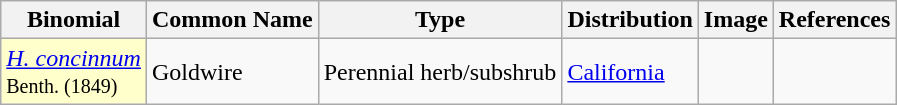<table class="wikitable mw-collapsible ">
<tr>
<th>Binomial</th>
<th>Common Name</th>
<th>Type</th>
<th>Distribution</th>
<th>Image</th>
<th>References</th>
</tr>
<tr>
<td scope="row" style="background:#FFFFCC;"><em><a href='#'>H. concinnum</a></em><br><small>Benth. (1849)</small></td>
<td>Goldwire</td>
<td>Perennial herb/subshrub</td>
<td><a href='#'>California</a></td>
<td></td>
<td></td>
</tr>
</table>
